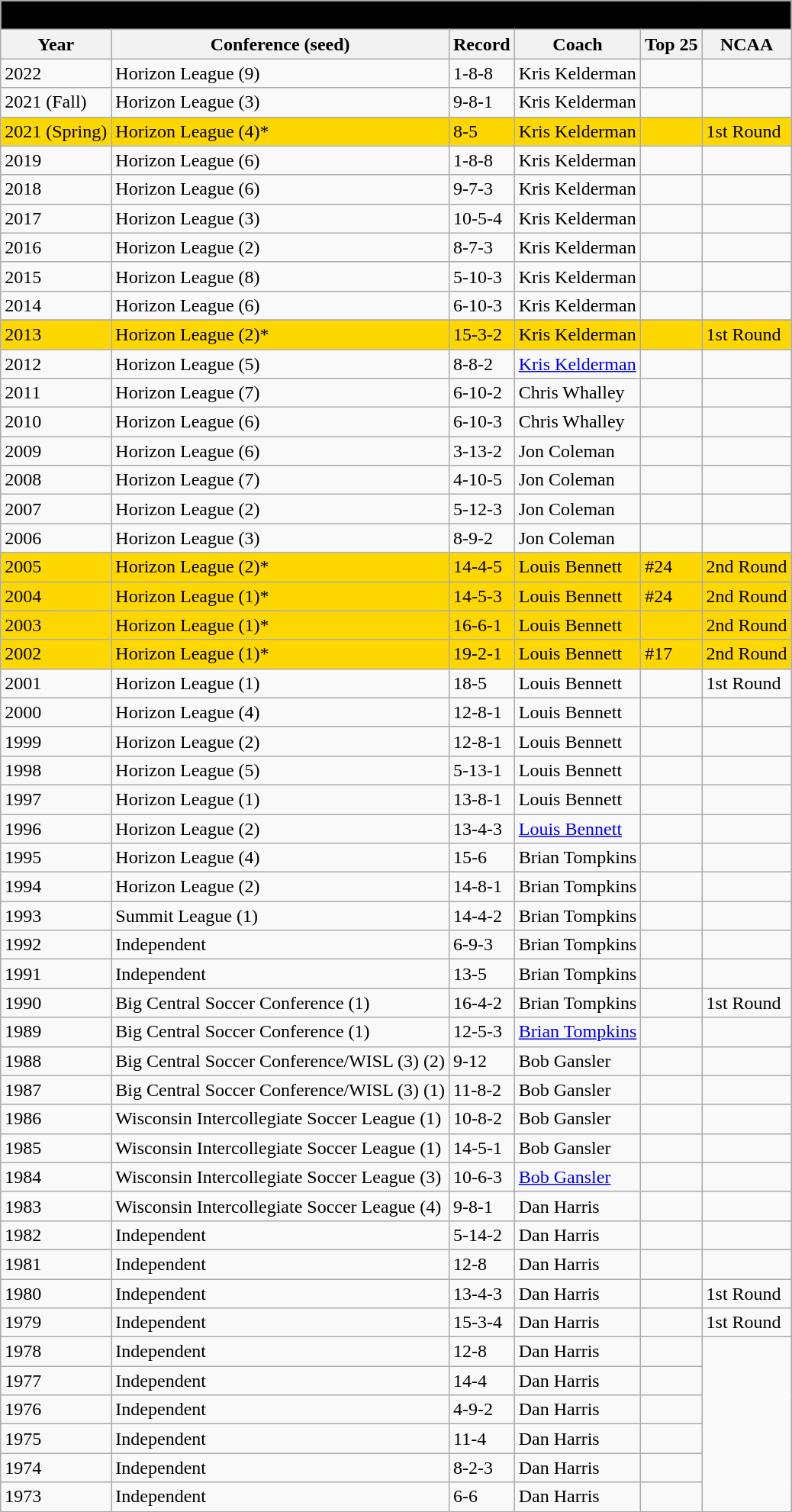<table class="wikitable">
<tr>
<td colspan="6" align=center bgcolor="black"><span><strong>Milwaukee Panthers </strong></span></td>
</tr>
<tr>
<th>Year</th>
<th>Conference (seed)</th>
<th>Record</th>
<th>Coach</th>
<th>Top 25</th>
<th>NCAA</th>
</tr>
<tr>
<td>2022</td>
<td>Horizon League (9)</td>
<td>1-8-8</td>
<td>Kris Kelderman</td>
<td></td>
<td></td>
</tr>
<tr>
<td>2021 (Fall)</td>
<td>Horizon League (3)</td>
<td>9-8-1</td>
<td>Kris Kelderman</td>
<td></td>
<td></td>
</tr>
<tr bgcolor=gold>
<td>2021 (Spring)</td>
<td>Horizon League (4)*</td>
<td>8-5</td>
<td>Kris Kelderman</td>
<td></td>
<td>1st Round</td>
</tr>
<tr>
<td>2019</td>
<td>Horizon League (6)</td>
<td>1-8-8</td>
<td>Kris Kelderman</td>
<td></td>
<td></td>
</tr>
<tr>
<td>2018</td>
<td>Horizon League (6)</td>
<td>9-7-3</td>
<td>Kris Kelderman</td>
<td></td>
<td></td>
</tr>
<tr>
<td>2017</td>
<td>Horizon League (3)</td>
<td>10-5-4</td>
<td>Kris Kelderman</td>
<td></td>
<td></td>
</tr>
<tr>
<td>2016</td>
<td>Horizon League (2)</td>
<td>8-7-3</td>
<td>Kris Kelderman</td>
<td></td>
<td></td>
</tr>
<tr>
<td>2015</td>
<td>Horizon League (8)</td>
<td>5-10-3</td>
<td>Kris Kelderman</td>
<td></td>
<td></td>
</tr>
<tr>
<td>2014</td>
<td>Horizon League (6)</td>
<td>6-10-3</td>
<td>Kris Kelderman</td>
<td></td>
<td></td>
</tr>
<tr>
</tr>
<tr bgcolor=gold>
<td>2013</td>
<td>Horizon League (2)*</td>
<td>15-3-2</td>
<td>Kris Kelderman</td>
<td></td>
<td>1st Round</td>
</tr>
<tr>
<td>2012</td>
<td>Horizon League (5)</td>
<td>8-8-2</td>
<td><a href='#'>Kris Kelderman</a></td>
<td></td>
<td></td>
</tr>
<tr>
<td>2011</td>
<td>Horizon League (7)</td>
<td>6-10-2</td>
<td>Chris Whalley</td>
<td></td>
<td></td>
</tr>
<tr>
<td>2010</td>
<td>Horizon League (6)</td>
<td>6-10-3</td>
<td>Chris Whalley</td>
<td></td>
<td></td>
</tr>
<tr>
<td>2009</td>
<td>Horizon League (6)</td>
<td>3-13-2</td>
<td>Jon Coleman</td>
<td></td>
<td></td>
</tr>
<tr>
<td>2008</td>
<td>Horizon League (7)</td>
<td>4-10-5</td>
<td>Jon Coleman</td>
<td></td>
<td></td>
</tr>
<tr>
<td>2007</td>
<td>Horizon League (2)</td>
<td>5-12-3</td>
<td>Jon Coleman</td>
<td></td>
<td></td>
</tr>
<tr>
<td>2006</td>
<td>Horizon League (3)</td>
<td>8-9-2</td>
<td>Jon Coleman</td>
<td></td>
<td></td>
</tr>
<tr bgcolor=gold>
<td>2005</td>
<td>Horizon League (2)*</td>
<td>14-4-5</td>
<td>Louis Bennett</td>
<td>#24</td>
<td>2nd Round</td>
</tr>
<tr bgcolor=gold>
<td>2004</td>
<td>Horizon League (1)*</td>
<td>14-5-3</td>
<td>Louis Bennett</td>
<td>#24</td>
<td>2nd Round</td>
</tr>
<tr bgcolor=gold>
<td>2003</td>
<td>Horizon League (1)*</td>
<td>16-6-1</td>
<td>Louis Bennett</td>
<td></td>
<td>2nd Round</td>
</tr>
<tr bgcolor=gold>
<td>2002</td>
<td>Horizon League (1)*</td>
<td>19-2-1</td>
<td>Louis Bennett</td>
<td>#17</td>
<td>2nd Round</td>
</tr>
<tr>
<td>2001</td>
<td>Horizon League (1)</td>
<td>18-5</td>
<td>Louis Bennett</td>
<td></td>
<td>1st Round</td>
</tr>
<tr>
<td>2000</td>
<td>Horizon League (4)</td>
<td>12-8-1</td>
<td>Louis Bennett</td>
<td></td>
<td></td>
</tr>
<tr>
<td>1999</td>
<td>Horizon League (2)</td>
<td>12-8-1</td>
<td>Louis Bennett</td>
<td></td>
<td></td>
</tr>
<tr>
<td>1998</td>
<td>Horizon League (5)</td>
<td>5-13-1</td>
<td>Louis Bennett</td>
<td></td>
<td></td>
</tr>
<tr>
<td>1997</td>
<td>Horizon League (1)</td>
<td>13-8-1</td>
<td>Louis Bennett</td>
<td></td>
<td></td>
</tr>
<tr>
<td>1996</td>
<td>Horizon League (2)</td>
<td>13-4-3</td>
<td><a href='#'>Louis Bennett</a></td>
<td></td>
<td></td>
</tr>
<tr>
<td>1995</td>
<td>Horizon League (4)</td>
<td>15-6</td>
<td>Brian Tompkins</td>
<td></td>
<td></td>
</tr>
<tr>
<td>1994</td>
<td>Horizon League (2)</td>
<td>14-8-1</td>
<td>Brian Tompkins</td>
<td></td>
<td></td>
</tr>
<tr>
<td>1993</td>
<td>Summit League (1)</td>
<td>14-4-2</td>
<td>Brian Tompkins</td>
<td></td>
<td></td>
</tr>
<tr>
<td>1992</td>
<td>Independent</td>
<td>6-9-3</td>
<td>Brian Tompkins</td>
<td></td>
<td></td>
</tr>
<tr>
<td>1991</td>
<td>Independent</td>
<td>13-5</td>
<td>Brian Tompkins</td>
<td></td>
<td></td>
</tr>
<tr>
<td>1990</td>
<td>Big Central Soccer Conference (1)</td>
<td>16-4-2</td>
<td>Brian Tompkins</td>
<td></td>
<td>1st Round</td>
</tr>
<tr>
<td>1989</td>
<td>Big Central Soccer Conference (1)</td>
<td>12-5-3</td>
<td><a href='#'>Brian Tompkins</a></td>
<td></td>
<td></td>
</tr>
<tr>
<td>1988</td>
<td>Big Central Soccer Conference/WISL (3) (2)</td>
<td>9-12</td>
<td>Bob Gansler</td>
<td></td>
<td></td>
</tr>
<tr>
<td>1987</td>
<td>Big Central Soccer Conference/WISL (3) (1)</td>
<td>11-8-2</td>
<td>Bob Gansler</td>
<td></td>
<td></td>
</tr>
<tr>
<td>1986</td>
<td>Wisconsin Intercollegiate Soccer League (1)</td>
<td>10-8-2</td>
<td>Bob Gansler</td>
<td></td>
<td></td>
</tr>
<tr>
<td>1985</td>
<td>Wisconsin Intercollegiate Soccer League (1)</td>
<td>14-5-1</td>
<td>Bob Gansler</td>
<td></td>
<td></td>
</tr>
<tr>
<td>1984</td>
<td>Wisconsin Intercollegiate Soccer League (3)</td>
<td>10-6-3</td>
<td><a href='#'>Bob Gansler</a></td>
<td></td>
<td></td>
</tr>
<tr>
<td>1983</td>
<td>Wisconsin Intercollegiate Soccer League (4)</td>
<td>9-8-1</td>
<td>Dan Harris</td>
<td></td>
<td></td>
</tr>
<tr>
<td>1982</td>
<td>Independent</td>
<td>5-14-2</td>
<td>Dan Harris</td>
<td></td>
<td></td>
</tr>
<tr>
<td>1981</td>
<td>Independent</td>
<td>12-8</td>
<td>Dan Harris</td>
<td></td>
<td></td>
</tr>
<tr>
<td>1980</td>
<td>Independent</td>
<td>13-4-3</td>
<td>Dan Harris</td>
<td></td>
<td>1st Round</td>
</tr>
<tr>
<td>1979</td>
<td>Independent</td>
<td>15-3-4</td>
<td>Dan Harris</td>
<td></td>
<td>1st Round</td>
</tr>
<tr>
<td>1978</td>
<td>Independent</td>
<td>12-8</td>
<td>Dan Harris</td>
<td></td>
</tr>
<tr>
<td>1977</td>
<td>Independent</td>
<td>14-4</td>
<td>Dan Harris</td>
<td></td>
</tr>
<tr>
<td>1976</td>
<td>Independent</td>
<td>4-9-2</td>
<td>Dan Harris</td>
<td></td>
</tr>
<tr>
<td>1975</td>
<td>Independent</td>
<td>11-4</td>
<td>Dan Harris</td>
<td></td>
</tr>
<tr>
<td>1974</td>
<td>Independent</td>
<td>8-2-3</td>
<td>Dan Harris</td>
<td></td>
</tr>
<tr>
<td>1973</td>
<td>Independent</td>
<td>6-6</td>
<td>Dan Harris</td>
<td></td>
</tr>
</table>
